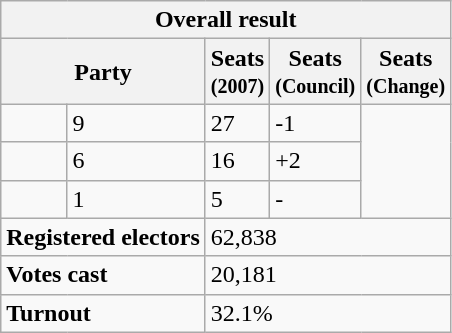<table class="wikitable" border="1">
<tr>
<th colspan="5">Overall result</th>
</tr>
<tr>
<th colspan="2">Party</th>
<th>Seats<br><small>(2007)</small></th>
<th>Seats<br><small>(Council)</small></th>
<th>Seats<br><small>(Change)</small></th>
</tr>
<tr>
<td></td>
<td>9</td>
<td>27</td>
<td>-1</td>
</tr>
<tr>
<td></td>
<td>6</td>
<td>16</td>
<td>+2</td>
</tr>
<tr>
<td></td>
<td>1</td>
<td>5</td>
<td>-</td>
</tr>
<tr>
<td colspan="2"><strong>Registered electors</strong></td>
<td colspan="3">62,838</td>
</tr>
<tr>
<td colspan="2"><strong>Votes cast</strong></td>
<td colspan="3">20,181</td>
</tr>
<tr>
<td colspan="2"><strong>Turnout</strong></td>
<td colspan="3">32.1%</td>
</tr>
</table>
